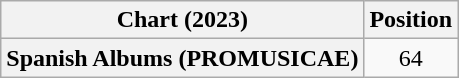<table class="wikitable plainrowheaders" style="text-align:center">
<tr>
<th scope="col">Chart (2023)</th>
<th scope="col">Position</th>
</tr>
<tr>
<th scope="row">Spanish Albums (PROMUSICAE)</th>
<td>64</td>
</tr>
</table>
